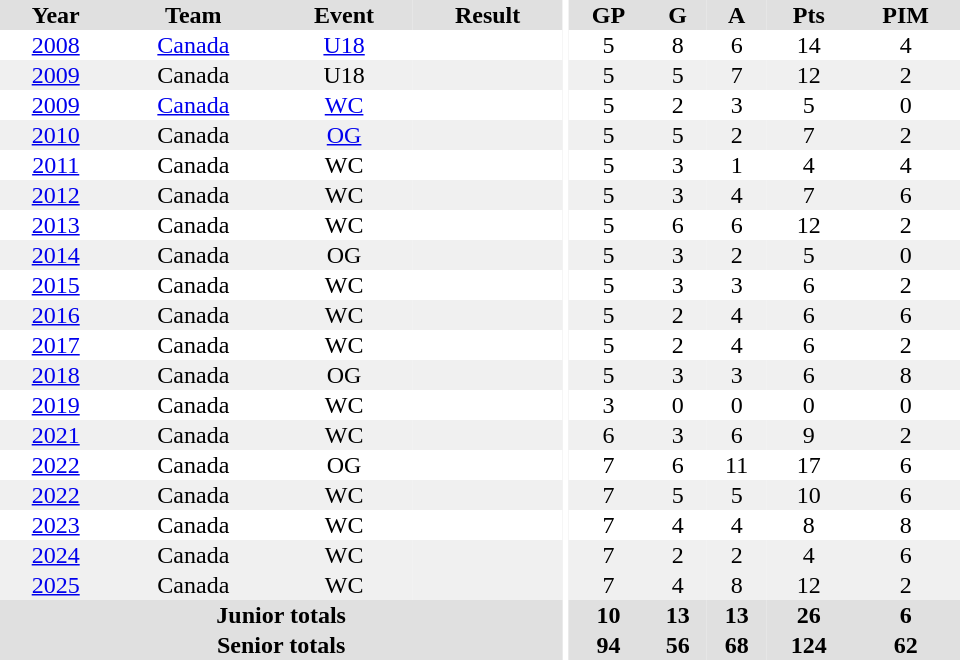<table border="0" cellpadding="1" cellspacing="0" ID="Table3" style="text-align:center; width:40em">
<tr ALIGN="center" bgcolor="#e0e0e0">
<th>Year</th>
<th>Team</th>
<th>Event</th>
<th>Result</th>
<th rowspan="99" bgcolor="#ffffff"></th>
<th>GP</th>
<th>G</th>
<th>A</th>
<th>Pts</th>
<th>PIM</th>
</tr>
<tr ALIGN="center">
<td><a href='#'>2008</a></td>
<td><a href='#'>Canada</a></td>
<td><a href='#'>U18</a></td>
<td></td>
<td>5</td>
<td>8</td>
<td>6</td>
<td>14</td>
<td>4</td>
</tr>
<tr ALIGN="center" bgcolor="#f0f0f0">
<td><a href='#'>2009</a></td>
<td>Canada</td>
<td>U18</td>
<td></td>
<td>5</td>
<td>5</td>
<td>7</td>
<td>12</td>
<td>2</td>
</tr>
<tr ALIGN="center">
<td><a href='#'>2009</a></td>
<td><a href='#'>Canada</a></td>
<td><a href='#'>WC</a></td>
<td></td>
<td>5</td>
<td>2</td>
<td>3</td>
<td>5</td>
<td>0</td>
</tr>
<tr ALIGN="center" bgcolor="#f0f0f0">
<td><a href='#'>2010</a></td>
<td>Canada</td>
<td><a href='#'>OG</a></td>
<td></td>
<td>5</td>
<td>5</td>
<td>2</td>
<td>7</td>
<td>2</td>
</tr>
<tr ALIGN="center">
<td><a href='#'>2011</a></td>
<td>Canada</td>
<td>WC</td>
<td></td>
<td>5</td>
<td>3</td>
<td>1</td>
<td>4</td>
<td>4</td>
</tr>
<tr ALIGN="center" bgcolor="#f0f0f0">
<td><a href='#'>2012</a></td>
<td>Canada</td>
<td>WC</td>
<td></td>
<td>5</td>
<td>3</td>
<td>4</td>
<td>7</td>
<td>6</td>
</tr>
<tr ALIGN="center">
<td><a href='#'>2013</a></td>
<td>Canada</td>
<td>WC</td>
<td></td>
<td>5</td>
<td>6</td>
<td>6</td>
<td>12</td>
<td>2</td>
</tr>
<tr ALIGN="center" bgcolor="#f0f0f0">
<td><a href='#'>2014</a></td>
<td>Canada</td>
<td>OG</td>
<td></td>
<td>5</td>
<td>3</td>
<td>2</td>
<td>5</td>
<td>0</td>
</tr>
<tr ALIGN="center">
<td><a href='#'>2015</a></td>
<td>Canada</td>
<td>WC</td>
<td></td>
<td>5</td>
<td>3</td>
<td>3</td>
<td>6</td>
<td>2</td>
</tr>
<tr ALIGN="center" bgcolor="#f0f0f0">
<td><a href='#'>2016</a></td>
<td>Canada</td>
<td>WC</td>
<td></td>
<td>5</td>
<td>2</td>
<td>4</td>
<td>6</td>
<td>6</td>
</tr>
<tr ALIGN="center">
<td><a href='#'>2017</a></td>
<td>Canada</td>
<td>WC</td>
<td></td>
<td>5</td>
<td>2</td>
<td>4</td>
<td>6</td>
<td>2</td>
</tr>
<tr ALIGN="center" bgcolor="#f0f0f0">
<td><a href='#'>2018</a></td>
<td>Canada</td>
<td>OG</td>
<td></td>
<td>5</td>
<td>3</td>
<td>3</td>
<td>6</td>
<td>8</td>
</tr>
<tr ALIGN="center">
<td><a href='#'>2019</a></td>
<td>Canada</td>
<td>WC</td>
<td></td>
<td>3</td>
<td>0</td>
<td>0</td>
<td>0</td>
<td>0</td>
</tr>
<tr ALIGN="center" bgcolor="#f0f0f0">
<td><a href='#'>2021</a></td>
<td>Canada</td>
<td>WC</td>
<td></td>
<td>6</td>
<td>3</td>
<td>6</td>
<td>9</td>
<td>2</td>
</tr>
<tr ALIGN="center">
<td><a href='#'>2022</a></td>
<td>Canada</td>
<td>OG</td>
<td></td>
<td>7</td>
<td>6</td>
<td>11</td>
<td>17</td>
<td>6</td>
</tr>
<tr ALIGN="center" bgcolor="#f0f0f0">
<td><a href='#'>2022</a></td>
<td>Canada</td>
<td>WC</td>
<td></td>
<td>7</td>
<td>5</td>
<td>5</td>
<td>10</td>
<td>6</td>
</tr>
<tr ALIGN="center">
<td><a href='#'>2023</a></td>
<td>Canada</td>
<td>WC</td>
<td></td>
<td>7</td>
<td>4</td>
<td>4</td>
<td>8</td>
<td>8</td>
</tr>
<tr ALIGN="center" bgcolor="#f0f0f0">
<td><a href='#'>2024</a></td>
<td>Canada</td>
<td>WC</td>
<td></td>
<td>7</td>
<td>2</td>
<td>2</td>
<td>4</td>
<td>6</td>
</tr>
<tr ALIGN="center" bgcolor="#f0f0f0">
<td><a href='#'>2025</a></td>
<td>Canada</td>
<td>WC</td>
<td></td>
<td>7</td>
<td>4</td>
<td>8</td>
<td>12</td>
<td>2</td>
</tr>
<tr bgcolor="#e0e0e0">
<th colspan="4">Junior totals</th>
<th>10</th>
<th>13</th>
<th>13</th>
<th>26</th>
<th>6</th>
</tr>
<tr bgcolor="#e0e0e0">
<th colspan="4">Senior totals</th>
<th>94</th>
<th>56</th>
<th>68</th>
<th>124</th>
<th>62</th>
</tr>
</table>
